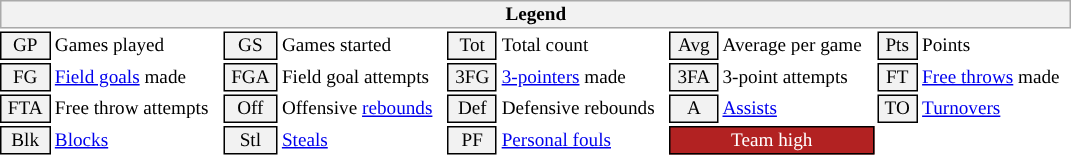<table class="toccolours" style="font-size: 80%; white-space: nowrap;">
<tr>
<th colspan="10" style="background-color: #F2F2F2; border: 1px solid #AAAAAA;">Legend</th>
</tr>
<tr>
<td style="background-color: #F2F2F2; border: 1px solid black; text-align: center;">GP</td>
<td style="padding-right: 8px">Games played</td>
<td style="background-color: #F2F2F2; border: 1px solid black; text-align: center;">GS</td>
<td style="padding-right: 8px">Games started</td>
<td style="background-color: #F2F2F2; border: 1px solid black; text-align: center;">Tot</td>
<td style="padding-right: 8px">Total count</td>
<td style="background-color: #F2F2F2; border: 1px solid black; text-align: center;">Avg</td>
<td style="padding-right: 8px">Average per game</td>
<td style="background-color: #F2F2F2; border: 1px solid black; text-align: center;"> Pts </td>
<td>Points</td>
</tr>
<tr>
<td style="background-color: #F2F2F2; border: 1px solid black; text-align: center;">FG</td>
<td style="padding-right: 8px"><a href='#'>Field goals</a> made</td>
<td style="background-color: #F2F2F2; border: 1px solid black; text-align: center;"> FGA </td>
<td style="padding-right: 8px">Field goal attempts</td>
<td style="background-color: #F2F2F2; border: 1px solid black; text-align: center;"> 3FG </td>
<td style="padding-right: 8px"><a href='#'>3-pointers</a> made</td>
<td style="background-color: #F2F2F2; border: 1px solid black; text-align: center;"> 3FA </td>
<td style="padding-right: 8px">3-point attempts</td>
<td style="background-color: #F2F2F2; border: 1px solid black; text-align: center;">FT</td>
<td style="padding-right: 8px"><a href='#'>Free throws</a> made</td>
</tr>
<tr>
<td style="background-color: #F2F2F2; border: 1px solid black; text-align: center;"> FTA </td>
<td style="padding-right: 8px">Free throw attempts</td>
<td style="background-color: #F2F2F2; border: 1px solid black; text-align: center;">Off</td>
<td style="padding-right: 8px">Offensive <a href='#'>rebounds</a></td>
<td style="background-color: #F2F2F2; border: 1px solid black; text-align: center;">Def</td>
<td style="padding-right: 8px">Defensive rebounds</td>
<td style="background-color: #F2F2F2; border: 1px solid black; text-align: center;">A</td>
<td style="padding-right: 8px"><a href='#'>Assists</a></td>
<td style="background-color: #F2F2F2; border: 1px solid black; text-align: center;"> TO </td>
<td style="padding-right: 8px"><a href='#'>Turnovers</a></td>
</tr>
<tr>
<td style="background-color: #F2F2F2; border: 1px solid black; text-align: center;">Blk</td>
<td style="padding-right: 8px"><a href='#'>Blocks</a></td>
<td style="background-color: #F2F2F2; border: 1px solid black; text-align: center;">Stl</td>
<td style="padding-right: 8px"><a href='#'>Steals</a></td>
<td style="background-color: #F2F2F2; border: 1px solid black; text-align: center;">PF</td>
<td style="padding-right: 8px"><a href='#'>Personal fouls</a></td>
<td colspan="2" style="background:#B22222; text-align: center; color:#ffffff; border: 1px solid black;">Team high</td>
<td></td>
<td></td>
</tr>
</table>
